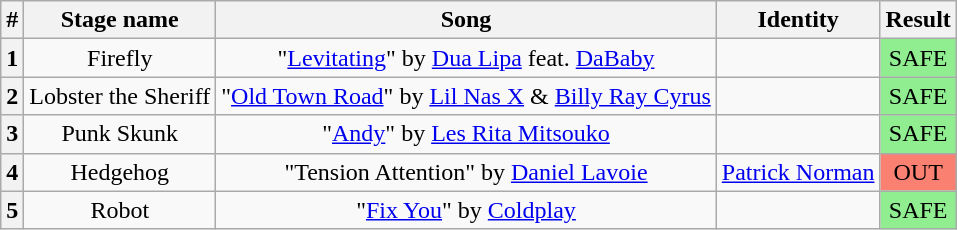<table class="wikitable plainrowheaders" style="text-align: center">
<tr>
<th>#</th>
<th>Stage name</th>
<th>Song</th>
<th>Identity</th>
<th>Result</th>
</tr>
<tr>
<th>1</th>
<td>Firefly</td>
<td>"<a href='#'>Levitating</a>" by <a href='#'>Dua Lipa</a> feat. <a href='#'>DaBaby</a></td>
<td></td>
<td bgcolor=lightgreen>SAFE</td>
</tr>
<tr>
<th>2</th>
<td>Lobster the Sheriff</td>
<td>"<a href='#'>Old Town Road</a>" by <a href='#'>Lil Nas X</a> & <a href='#'>Billy Ray Cyrus</a></td>
<td></td>
<td bgcolor=lightgreen>SAFE</td>
</tr>
<tr>
<th>3</th>
<td>Punk Skunk</td>
<td>"<a href='#'>Andy</a>" by <a href='#'>Les Rita Mitsouko</a></td>
<td></td>
<td bgcolor="lightgreen">SAFE</td>
</tr>
<tr>
<th>4</th>
<td>Hedgehog</td>
<td>"Tension Attention" by <a href='#'>Daniel Lavoie</a></td>
<td><a href='#'>Patrick Norman</a></td>
<td bgcolor="salmon">OUT</td>
</tr>
<tr>
<th>5</th>
<td>Robot</td>
<td>"<a href='#'>Fix You</a>" by <a href='#'>Coldplay</a></td>
<td></td>
<td bgcolor=lightgreen>SAFE</td>
</tr>
</table>
